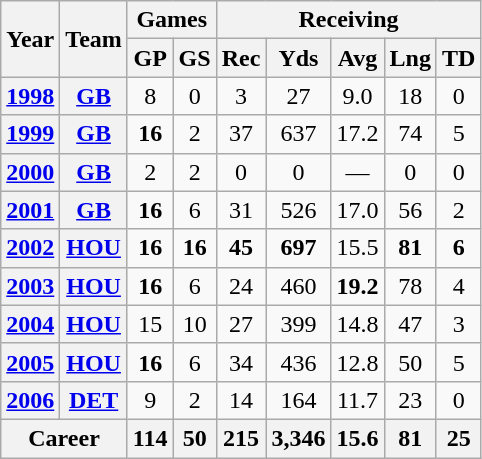<table class="wikitable" style="text-align:center;">
<tr>
<th rowspan="2">Year</th>
<th rowspan="2">Team</th>
<th colspan="2">Games</th>
<th colspan="5">Receiving</th>
</tr>
<tr>
<th>GP</th>
<th>GS</th>
<th>Rec</th>
<th>Yds</th>
<th>Avg</th>
<th>Lng</th>
<th>TD</th>
</tr>
<tr>
<th><a href='#'>1998</a></th>
<th><a href='#'>GB</a></th>
<td>8</td>
<td>0</td>
<td>3</td>
<td>27</td>
<td>9.0</td>
<td>18</td>
<td>0</td>
</tr>
<tr>
<th><a href='#'>1999</a></th>
<th><a href='#'>GB</a></th>
<td><strong>16</strong></td>
<td>2</td>
<td>37</td>
<td>637</td>
<td>17.2</td>
<td>74</td>
<td>5</td>
</tr>
<tr>
<th><a href='#'>2000</a></th>
<th><a href='#'>GB</a></th>
<td>2</td>
<td>2</td>
<td>0</td>
<td>0</td>
<td>—</td>
<td>0</td>
<td>0</td>
</tr>
<tr>
<th><a href='#'>2001</a></th>
<th><a href='#'>GB</a></th>
<td><strong>16</strong></td>
<td>6</td>
<td>31</td>
<td>526</td>
<td>17.0</td>
<td>56</td>
<td>2</td>
</tr>
<tr>
<th><a href='#'>2002</a></th>
<th><a href='#'>HOU</a></th>
<td><strong>16</strong></td>
<td><strong>16</strong></td>
<td><strong>45</strong></td>
<td><strong>697</strong></td>
<td>15.5</td>
<td><strong>81</strong></td>
<td><strong>6</strong></td>
</tr>
<tr>
<th><a href='#'>2003</a></th>
<th><a href='#'>HOU</a></th>
<td><strong>16</strong></td>
<td>6</td>
<td>24</td>
<td>460</td>
<td><strong>19.2</strong></td>
<td>78</td>
<td>4</td>
</tr>
<tr>
<th><a href='#'>2004</a></th>
<th><a href='#'>HOU</a></th>
<td>15</td>
<td>10</td>
<td>27</td>
<td>399</td>
<td>14.8</td>
<td>47</td>
<td>3</td>
</tr>
<tr>
<th><a href='#'>2005</a></th>
<th><a href='#'>HOU</a></th>
<td><strong>16</strong></td>
<td>6</td>
<td>34</td>
<td>436</td>
<td>12.8</td>
<td>50</td>
<td>5</td>
</tr>
<tr>
<th><a href='#'>2006</a></th>
<th><a href='#'>DET</a></th>
<td>9</td>
<td>2</td>
<td>14</td>
<td>164</td>
<td>11.7</td>
<td>23</td>
<td>0</td>
</tr>
<tr>
<th colspan="2">Career</th>
<th>114</th>
<th>50</th>
<th>215</th>
<th>3,346</th>
<th>15.6</th>
<th>81</th>
<th>25</th>
</tr>
</table>
